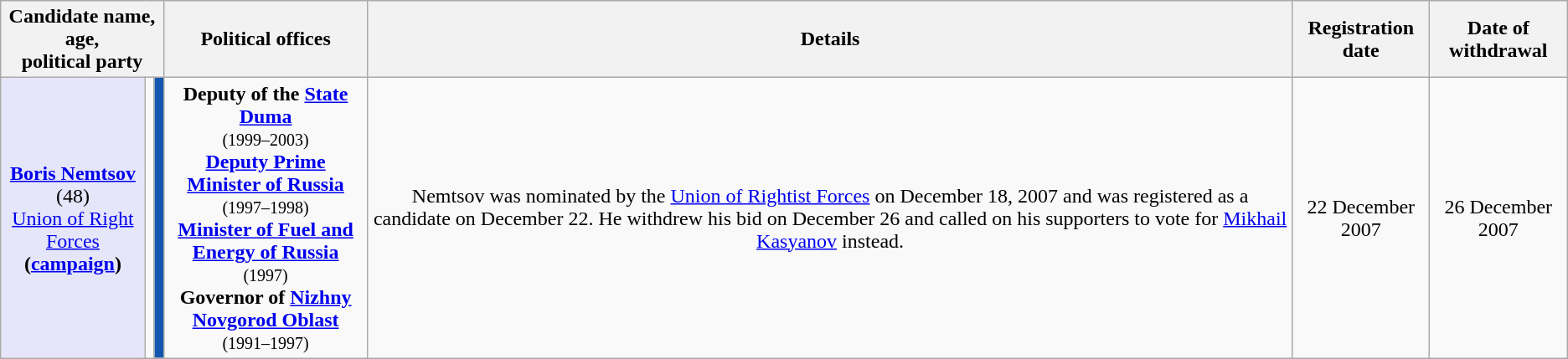<table class="wikitable" style="text-align:center;">
<tr>
<th colspan="3">Candidate name, age,<br>political party</th>
<th>Political offices</th>
<th>Details</th>
<th>Registration date</th>
<th>Date of withdrawal</th>
</tr>
<tr>
<td style="background:lavender;"><strong><a href='#'>Boris Nemtsov</a></strong><br>(48)<br><a href='#'>Union of Right Forces</a><br><strong>(<a href='#'>campaign</a>)</strong></td>
<td></td>
<td style="background-color:#1356AF;"></td>
<td><strong>Deputy of the <a href='#'>State Duma</a></strong><br><small>(1999–2003)</small><br><strong><a href='#'>Deputy Prime Minister of Russia</a></strong><br><small>(1997–1998)</small><br><strong><a href='#'>Minister of Fuel and Energy of Russia</a></strong><br><small>(1997)</small><br><strong>Governor of <a href='#'>Nizhny Novgorod Oblast</a></strong><br><small>(1991–1997)</small></td>
<td>Nemtsov was nominated by the <a href='#'>Union of Rightist Forces</a> on December 18, 2007 and was registered as a candidate on December 22. He withdrew his bid on December 26 and called on his supporters to vote for <a href='#'>Mikhail Kasyanov</a> instead.</td>
<td>22 December 2007</td>
<td>26 December 2007</td>
</tr>
</table>
